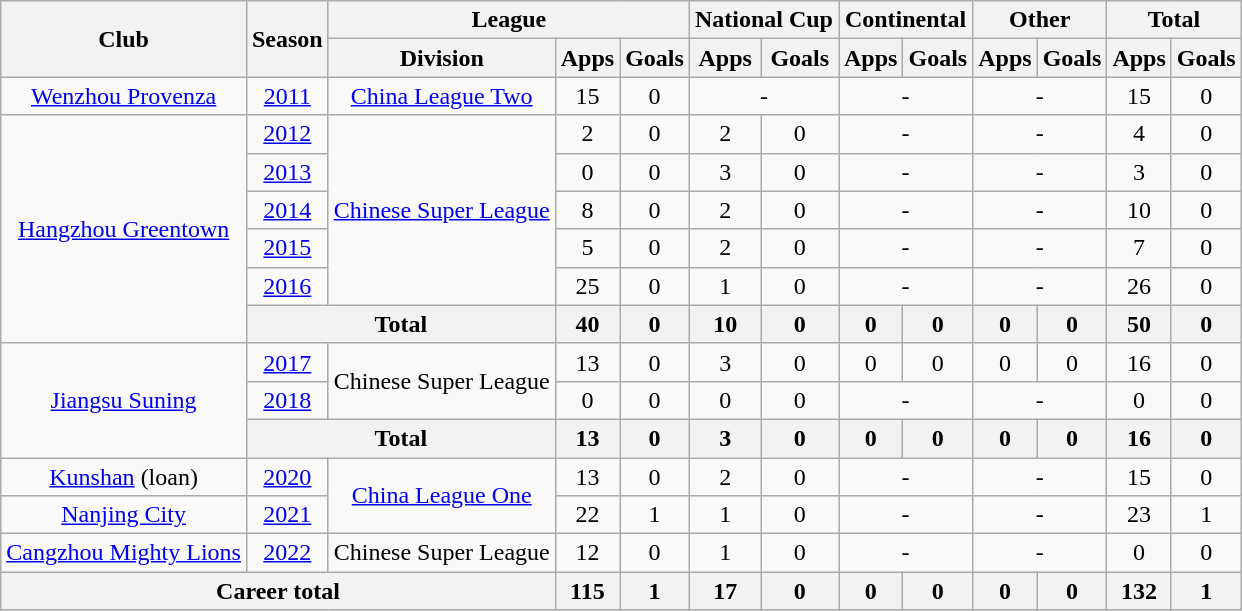<table class="wikitable" style="text-align: center">
<tr>
<th rowspan="2">Club</th>
<th rowspan="2">Season</th>
<th colspan="3">League</th>
<th colspan="2">National Cup</th>
<th colspan="2">Continental</th>
<th colspan="2">Other</th>
<th colspan="2">Total</th>
</tr>
<tr>
<th>Division</th>
<th>Apps</th>
<th>Goals</th>
<th>Apps</th>
<th>Goals</th>
<th>Apps</th>
<th>Goals</th>
<th>Apps</th>
<th>Goals</th>
<th>Apps</th>
<th>Goals</th>
</tr>
<tr>
<td><a href='#'>Wenzhou Provenza</a></td>
<td><a href='#'>2011</a></td>
<td><a href='#'>China League Two</a></td>
<td>15</td>
<td>0</td>
<td colspan="2">-</td>
<td colspan="2">-</td>
<td colspan="2">-</td>
<td>15</td>
<td>0</td>
</tr>
<tr>
<td rowspan="6"><a href='#'>Hangzhou Greentown</a></td>
<td><a href='#'>2012</a></td>
<td rowspan="5"><a href='#'>Chinese Super League</a></td>
<td>2</td>
<td>0</td>
<td>2</td>
<td>0</td>
<td colspan="2">-</td>
<td colspan="2">-</td>
<td>4</td>
<td>0</td>
</tr>
<tr>
<td><a href='#'>2013</a></td>
<td>0</td>
<td>0</td>
<td>3</td>
<td>0</td>
<td colspan="2">-</td>
<td colspan="2">-</td>
<td>3</td>
<td>0</td>
</tr>
<tr>
<td><a href='#'>2014</a></td>
<td>8</td>
<td>0</td>
<td>2</td>
<td>0</td>
<td colspan="2">-</td>
<td colspan="2">-</td>
<td>10</td>
<td>0</td>
</tr>
<tr>
<td><a href='#'>2015</a></td>
<td>5</td>
<td>0</td>
<td>2</td>
<td>0</td>
<td colspan="2">-</td>
<td colspan="2">-</td>
<td>7</td>
<td>0</td>
</tr>
<tr>
<td><a href='#'>2016</a></td>
<td>25</td>
<td>0</td>
<td>1</td>
<td>0</td>
<td colspan="2">-</td>
<td colspan="2">-</td>
<td>26</td>
<td>0</td>
</tr>
<tr>
<th colspan="2"><strong>Total</strong></th>
<th>40</th>
<th>0</th>
<th>10</th>
<th>0</th>
<th>0</th>
<th>0</th>
<th>0</th>
<th>0</th>
<th>50</th>
<th>0</th>
</tr>
<tr>
<td rowspan="3"><a href='#'>Jiangsu Suning</a></td>
<td><a href='#'>2017</a></td>
<td rowspan="2">Chinese Super League</td>
<td>13</td>
<td>0</td>
<td>3</td>
<td>0</td>
<td>0</td>
<td>0</td>
<td>0</td>
<td>0</td>
<td>16</td>
<td>0</td>
</tr>
<tr>
<td><a href='#'>2018</a></td>
<td>0</td>
<td>0</td>
<td>0</td>
<td>0</td>
<td colspan="2">-</td>
<td colspan="2">-</td>
<td>0</td>
<td>0</td>
</tr>
<tr>
<th colspan="2"><strong>Total</strong></th>
<th>13</th>
<th>0</th>
<th>3</th>
<th>0</th>
<th>0</th>
<th>0</th>
<th>0</th>
<th>0</th>
<th>16</th>
<th>0</th>
</tr>
<tr>
<td><a href='#'>Kunshan</a> (loan)</td>
<td><a href='#'>2020</a></td>
<td rowspan="2"><a href='#'>China League One</a></td>
<td>13</td>
<td>0</td>
<td>2</td>
<td>0</td>
<td colspan="2">-</td>
<td colspan="2">-</td>
<td>15</td>
<td>0</td>
</tr>
<tr>
<td><a href='#'>Nanjing City</a></td>
<td><a href='#'>2021</a></td>
<td>22</td>
<td>1</td>
<td>1</td>
<td>0</td>
<td colspan="2">-</td>
<td colspan="2">-</td>
<td>23</td>
<td>1</td>
</tr>
<tr>
<td><a href='#'>Cangzhou Mighty Lions</a></td>
<td><a href='#'>2022</a></td>
<td>Chinese Super League</td>
<td>12</td>
<td>0</td>
<td>1</td>
<td>0</td>
<td colspan="2">-</td>
<td colspan="2">-</td>
<td>0</td>
<td>0</td>
</tr>
<tr>
<th colspan=3>Career total</th>
<th>115</th>
<th>1</th>
<th>17</th>
<th>0</th>
<th>0</th>
<th>0</th>
<th>0</th>
<th>0</th>
<th>132</th>
<th>1</th>
</tr>
</table>
